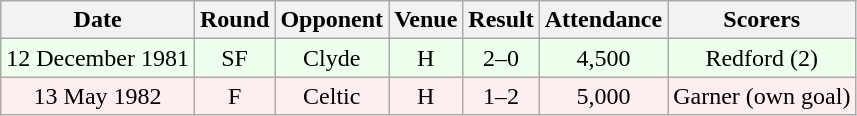<table class="wikitable sortable" style="font-size:100%; text-align:center">
<tr>
<th>Date</th>
<th>Round</th>
<th>Opponent</th>
<th>Venue</th>
<th>Result</th>
<th>Attendance</th>
<th>Scorers</th>
</tr>
<tr bgcolor = "#EEFFEE">
<td>12 December 1981</td>
<td>SF</td>
<td>Clyde</td>
<td>H</td>
<td>2–0</td>
<td>4,500</td>
<td>Redford (2)</td>
</tr>
<tr bgcolor = "#FFEEEE">
<td>13 May 1982</td>
<td>F</td>
<td>Celtic</td>
<td>H</td>
<td>1–2</td>
<td>5,000</td>
<td>Garner (own goal)</td>
</tr>
</table>
